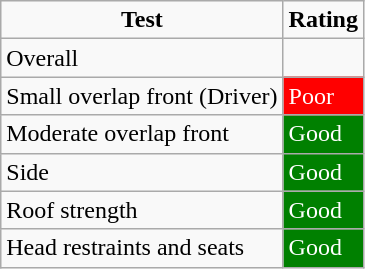<table class="wikitable">
<tr>
<td style="text-align:center;"><strong>Test</strong></td>
<td style="text-align:center;"><strong>Rating</strong></td>
</tr>
<tr>
<td>Overall</td>
<td style="text-align:center;"></td>
</tr>
<tr>
<td>Small overlap front (Driver)</td>
<td style="color:white;background: red">Poor</td>
</tr>
<tr>
<td>Moderate overlap front</td>
<td style="color:white;background: green">Good</td>
</tr>
<tr>
<td>Side</td>
<td style="color:white;background: green">Good</td>
</tr>
<tr>
<td>Roof strength</td>
<td style="color:white;background: green">Good</td>
</tr>
<tr>
<td>Head restraints and seats</td>
<td style="color:white;background: green">Good</td>
</tr>
</table>
